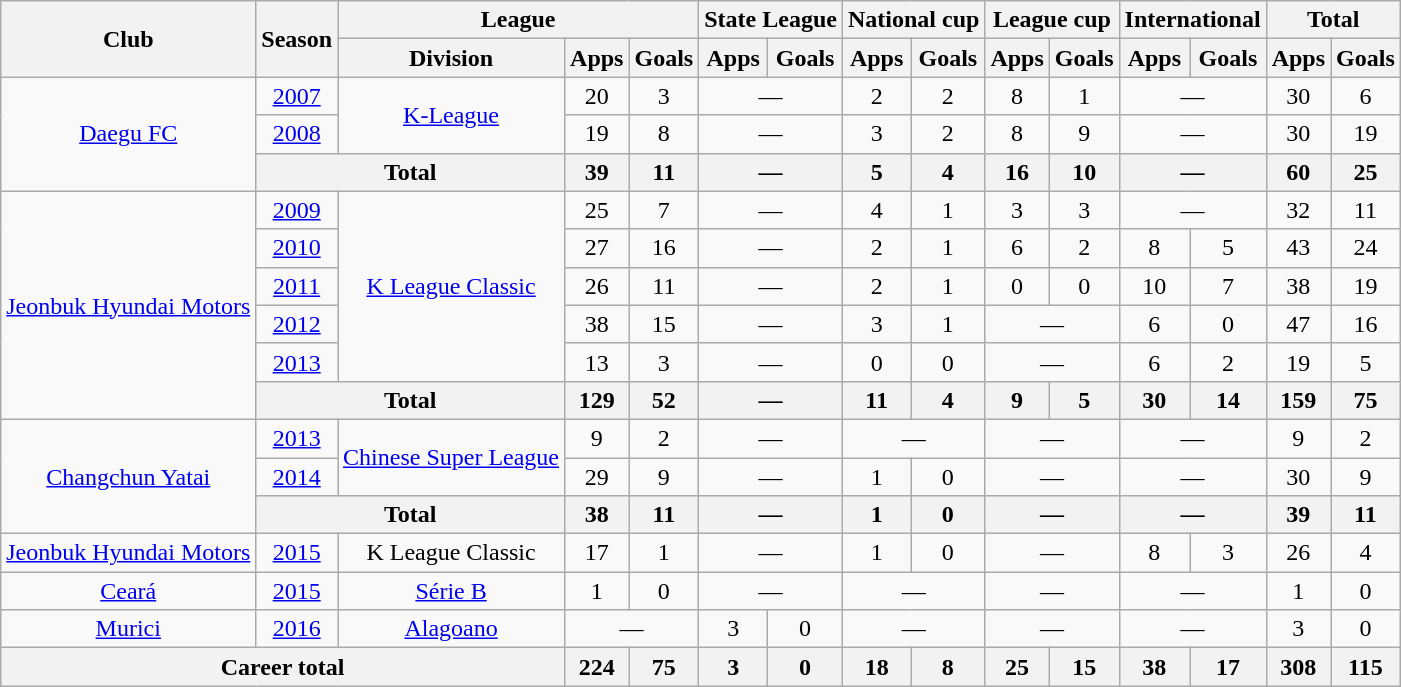<table class="wikitable" style="text-align: center;">
<tr>
<th rowspan="2">Club</th>
<th rowspan="2">Season</th>
<th colspan="3">League</th>
<th colspan="2">State League</th>
<th colspan="2">National cup</th>
<th colspan="2">League cup</th>
<th colspan="2">International</th>
<th colspan="2">Total</th>
</tr>
<tr>
<th>Division</th>
<th>Apps</th>
<th>Goals</th>
<th>Apps</th>
<th>Goals</th>
<th>Apps</th>
<th>Goals</th>
<th>Apps</th>
<th>Goals</th>
<th>Apps</th>
<th>Goals</th>
<th>Apps</th>
<th>Goals</th>
</tr>
<tr>
<td rowspan="3"><a href='#'>Daegu FC</a></td>
<td><a href='#'>2007</a></td>
<td rowspan="2"><a href='#'>K-League</a></td>
<td>20</td>
<td>3</td>
<td colspan="2">—</td>
<td>2</td>
<td>2</td>
<td>8</td>
<td>1</td>
<td colspan="2">—</td>
<td>30</td>
<td>6</td>
</tr>
<tr>
<td><a href='#'>2008</a></td>
<td>19</td>
<td>8</td>
<td colspan="2">—</td>
<td>3</td>
<td>2</td>
<td>8</td>
<td>9</td>
<td colspan="2">—</td>
<td>30</td>
<td>19</td>
</tr>
<tr>
<th colspan="2">Total</th>
<th>39</th>
<th>11</th>
<th colspan="2">—</th>
<th>5</th>
<th>4</th>
<th>16</th>
<th>10</th>
<th colspan="2">—</th>
<th>60</th>
<th>25</th>
</tr>
<tr>
<td rowspan="6"><a href='#'>Jeonbuk Hyundai Motors</a></td>
<td><a href='#'>2009</a></td>
<td rowspan="5"><a href='#'>K League Classic</a></td>
<td>25</td>
<td>7</td>
<td colspan="2">—</td>
<td>4</td>
<td>1</td>
<td>3</td>
<td>3</td>
<td colspan="2">—</td>
<td>32</td>
<td>11</td>
</tr>
<tr>
<td><a href='#'>2010</a></td>
<td>27</td>
<td>16</td>
<td colspan="2">—</td>
<td>2</td>
<td>1</td>
<td>6</td>
<td>2</td>
<td>8</td>
<td>5</td>
<td>43</td>
<td>24</td>
</tr>
<tr>
<td><a href='#'>2011</a></td>
<td>26</td>
<td>11</td>
<td colspan="2">—</td>
<td>2</td>
<td>1</td>
<td>0</td>
<td>0</td>
<td>10</td>
<td>7</td>
<td>38</td>
<td>19</td>
</tr>
<tr>
<td><a href='#'>2012</a></td>
<td>38</td>
<td>15</td>
<td colspan="2">—</td>
<td>3</td>
<td>1</td>
<td colspan="2">—</td>
<td>6</td>
<td>0</td>
<td>47</td>
<td>16</td>
</tr>
<tr>
<td><a href='#'>2013</a></td>
<td>13</td>
<td>3</td>
<td colspan="2">—</td>
<td>0</td>
<td>0</td>
<td colspan="2">—</td>
<td>6</td>
<td>2</td>
<td>19</td>
<td>5</td>
</tr>
<tr>
<th colspan="2">Total</th>
<th>129</th>
<th>52</th>
<th colspan="2">—</th>
<th>11</th>
<th>4</th>
<th>9</th>
<th>5</th>
<th>30</th>
<th>14</th>
<th>159</th>
<th>75</th>
</tr>
<tr>
<td rowspan="3"><a href='#'>Changchun Yatai</a></td>
<td><a href='#'>2013</a></td>
<td rowspan="2"><a href='#'>Chinese Super League</a></td>
<td>9</td>
<td>2</td>
<td colspan="2">—</td>
<td colspan="2">—</td>
<td colspan="2">—</td>
<td colspan="2">—</td>
<td>9</td>
<td>2</td>
</tr>
<tr>
<td><a href='#'>2014</a></td>
<td>29</td>
<td>9</td>
<td colspan="2">—</td>
<td>1</td>
<td>0</td>
<td colspan="2">—</td>
<td colspan="2">—</td>
<td>30</td>
<td>9</td>
</tr>
<tr>
<th colspan="2">Total</th>
<th>38</th>
<th>11</th>
<th colspan="2">—</th>
<th>1</th>
<th>0</th>
<th colspan="2">—</th>
<th colspan="2">—</th>
<th>39</th>
<th>11</th>
</tr>
<tr>
<td><a href='#'>Jeonbuk Hyundai Motors</a></td>
<td><a href='#'>2015</a></td>
<td>K League Classic</td>
<td>17</td>
<td>1</td>
<td colspan="2">—</td>
<td>1</td>
<td>0</td>
<td colspan="2">—</td>
<td>8</td>
<td>3</td>
<td>26</td>
<td>4</td>
</tr>
<tr>
<td><a href='#'>Ceará</a></td>
<td><a href='#'>2015</a></td>
<td><a href='#'>Série B</a></td>
<td>1</td>
<td>0</td>
<td colspan="2">—</td>
<td colspan="2">—</td>
<td colspan="2">—</td>
<td colspan="2">—</td>
<td>1</td>
<td>0</td>
</tr>
<tr>
<td><a href='#'>Murici</a></td>
<td><a href='#'>2016</a></td>
<td><a href='#'>Alagoano</a></td>
<td colspan="2">—</td>
<td>3</td>
<td>0</td>
<td colspan="2">—</td>
<td colspan="2">—</td>
<td colspan="2">—</td>
<td>3</td>
<td>0</td>
</tr>
<tr>
<th colspan="3">Career total</th>
<th>224</th>
<th>75</th>
<th>3</th>
<th>0</th>
<th>18</th>
<th>8</th>
<th>25</th>
<th>15</th>
<th>38</th>
<th>17</th>
<th>308</th>
<th>115</th>
</tr>
</table>
